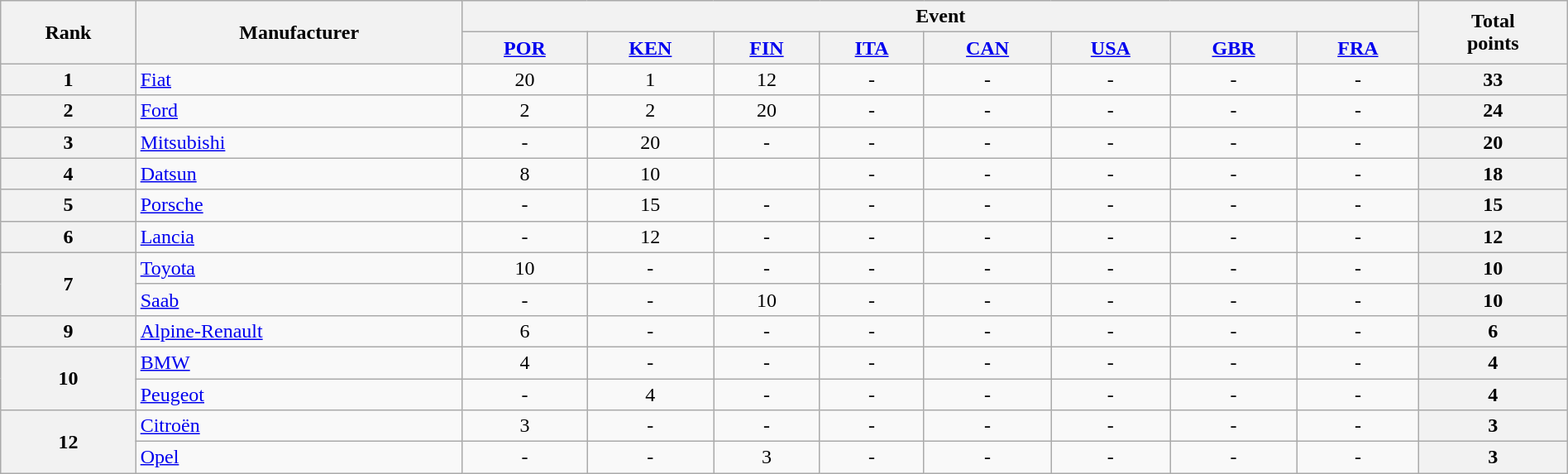<table class="wikitable" width="100%" style="text-align:center;">
<tr>
<th rowspan="2">Rank</th>
<th rowspan="2" style="width:16em">Manufacturer</th>
<th colspan="8">Event</th>
<th rowspan="2">Total<br>points</th>
</tr>
<tr valign="top">
<th><a href='#'>POR</a><br></th>
<th><a href='#'>KEN</a><br></th>
<th><a href='#'>FIN</a><br></th>
<th><a href='#'>ITA</a><br></th>
<th><a href='#'>CAN</a><br></th>
<th><a href='#'>USA</a><br></th>
<th><a href='#'>GBR</a><br></th>
<th><a href='#'>FRA</a><br></th>
</tr>
<tr>
<th>1</th>
<td align="left"> <a href='#'>Fiat</a></td>
<td>20</td>
<td>1</td>
<td>12</td>
<td>-</td>
<td>-</td>
<td>-</td>
<td>-</td>
<td>-</td>
<th>33</th>
</tr>
<tr>
<th>2</th>
<td align="left"> <a href='#'>Ford</a></td>
<td>2</td>
<td>2</td>
<td>20</td>
<td>-</td>
<td>-</td>
<td>-</td>
<td>-</td>
<td>-</td>
<th>24</th>
</tr>
<tr>
<th>3</th>
<td align="left"> <a href='#'>Mitsubishi</a></td>
<td>-</td>
<td>20</td>
<td>-</td>
<td>-</td>
<td>-</td>
<td>-</td>
<td>-</td>
<td>-</td>
<th>20</th>
</tr>
<tr>
<th>4</th>
<td align="left"> <a href='#'>Datsun</a></td>
<td>8</td>
<td>10</td>
<td></td>
<td>-</td>
<td>-</td>
<td>-</td>
<td>-</td>
<td>-</td>
<th>18</th>
</tr>
<tr>
<th>5</th>
<td align="left"> <a href='#'>Porsche</a></td>
<td>-</td>
<td>15</td>
<td>-</td>
<td>-</td>
<td>-</td>
<td>-</td>
<td>-</td>
<td>-</td>
<th>15</th>
</tr>
<tr>
<th>6</th>
<td align="left"> <a href='#'>Lancia</a></td>
<td>-</td>
<td>12</td>
<td>-</td>
<td>-</td>
<td>-</td>
<td>-</td>
<td>-</td>
<td>-</td>
<th>12</th>
</tr>
<tr>
<th rowspan="2">7</th>
<td align="left"> <a href='#'>Toyota</a></td>
<td>10</td>
<td>-</td>
<td>-</td>
<td>-</td>
<td>-</td>
<td>-</td>
<td>-</td>
<td>-</td>
<th>10</th>
</tr>
<tr>
<td align="left"> <a href='#'>Saab</a></td>
<td>-</td>
<td>-</td>
<td>10</td>
<td>-</td>
<td>-</td>
<td>-</td>
<td>-</td>
<td>-</td>
<th>10</th>
</tr>
<tr>
<th>9</th>
<td align="left"> <a href='#'>Alpine-Renault</a></td>
<td>6</td>
<td>-</td>
<td>-</td>
<td>-</td>
<td>-</td>
<td>-</td>
<td>-</td>
<td>-</td>
<th>6</th>
</tr>
<tr>
<th rowspan="2">10</th>
<td align="left"> <a href='#'>BMW</a></td>
<td>4</td>
<td>-</td>
<td>-</td>
<td>-</td>
<td>-</td>
<td>-</td>
<td>-</td>
<td>-</td>
<th>4</th>
</tr>
<tr>
<td align="left"> <a href='#'>Peugeot</a></td>
<td>-</td>
<td>4</td>
<td>-</td>
<td>-</td>
<td>-</td>
<td>-</td>
<td>-</td>
<td>-</td>
<th>4</th>
</tr>
<tr>
<th rowspan="2">12</th>
<td align="left"> <a href='#'>Citroën</a></td>
<td>3</td>
<td>-</td>
<td>-</td>
<td>-</td>
<td>-</td>
<td>-</td>
<td>-</td>
<td>-</td>
<th>3</th>
</tr>
<tr>
<td align="left"> <a href='#'>Opel</a></td>
<td>-</td>
<td>-</td>
<td>3</td>
<td>-</td>
<td>-</td>
<td>-</td>
<td>-</td>
<td>-</td>
<th>3</th>
</tr>
</table>
